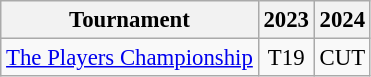<table class="wikitable" style="font-size:95%;text-align:center;">
<tr>
<th>Tournament</th>
<th>2023</th>
<th>2024</th>
</tr>
<tr>
<td align=left><a href='#'>The Players Championship</a></td>
<td>T19</td>
<td>CUT</td>
</tr>
</table>
